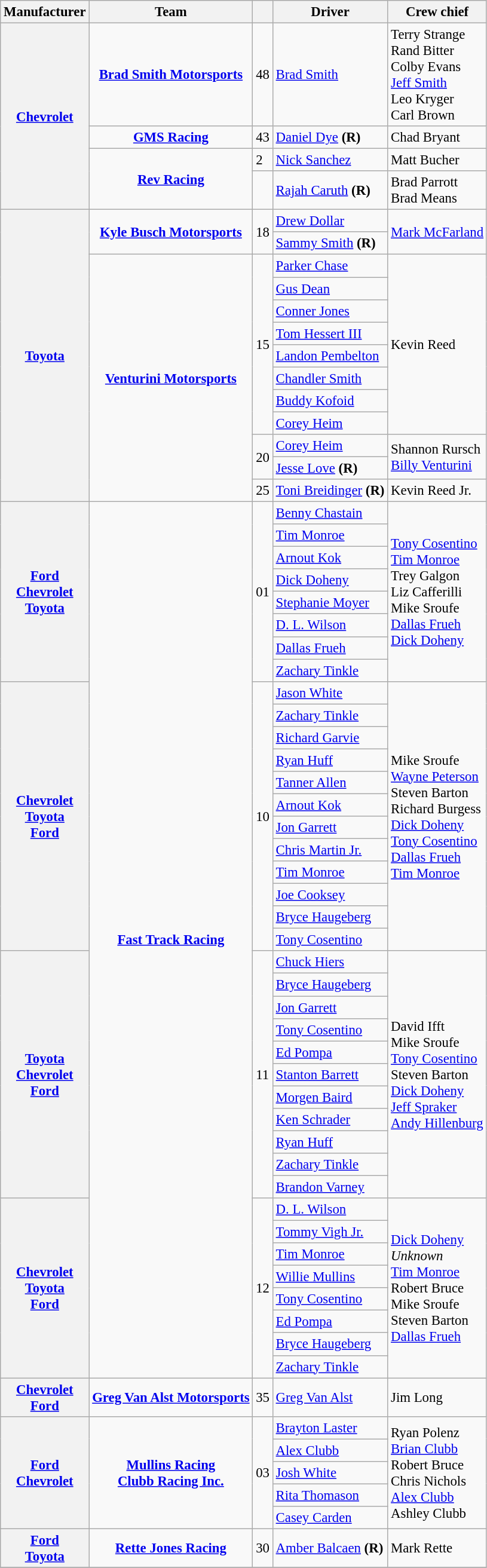<table class="wikitable" style="font-size: 95%;">
<tr>
<th>Manufacturer</th>
<th>Team</th>
<th></th>
<th>Driver</th>
<th>Crew chief</th>
</tr>
<tr>
<th rowspan=4><a href='#'>Chevrolet</a></th>
<td style="text-align:center;"><strong><a href='#'>Brad Smith Motorsports</a></strong></td>
<td>48</td>
<td><a href='#'>Brad Smith</a></td>
<td>Terry Strange <small></small> <br> Rand Bitter <small></small> <br> Colby Evans <small></small> <br> <a href='#'>Jeff Smith</a> <small></small> <br> Leo Kryger <small></small> <br> Carl Brown <small></small></td>
</tr>
<tr>
<td style="text-align:center;"><strong><a href='#'>GMS Racing</a></strong></td>
<td>43</td>
<td><a href='#'>Daniel Dye</a> <strong>(R)</strong></td>
<td>Chad Bryant</td>
</tr>
<tr>
<td rowspan=2 style="text-align:center;"><strong><a href='#'>Rev Racing</a></strong></td>
<td>2</td>
<td><a href='#'>Nick Sanchez</a></td>
<td>Matt Bucher</td>
</tr>
<tr>
<td></td>
<td><a href='#'>Rajah Caruth</a> <strong>(R)</strong></td>
<td>Brad Parrott <small></small> <br> Brad Means <small></small></td>
</tr>
<tr>
<th rowspan=13><a href='#'>Toyota</a></th>
<td rowspan=2 style="text-align:center;"><strong><a href='#'>Kyle Busch Motorsports</a></strong></td>
<td rowspan=2>18</td>
<td><a href='#'>Drew Dollar</a> <small></small></td>
<td rowspan=2><a href='#'>Mark McFarland</a></td>
</tr>
<tr>
<td><a href='#'>Sammy Smith</a> <strong>(R)</strong> <small></small></td>
</tr>
<tr>
<td rowspan=11 style="text-align:center;"><strong><a href='#'>Venturini Motorsports</a></strong></td>
<td rowspan=8>15</td>
<td><a href='#'>Parker Chase</a> <small></small></td>
<td rowspan=8>Kevin Reed</td>
</tr>
<tr>
<td><a href='#'>Gus Dean</a> <small></small></td>
</tr>
<tr>
<td><a href='#'>Conner Jones</a> <small></small></td>
</tr>
<tr>
<td><a href='#'>Tom Hessert III</a> <small></small></td>
</tr>
<tr>
<td><a href='#'>Landon Pembelton</a> <small></small></td>
</tr>
<tr>
<td><a href='#'>Chandler Smith</a> <small></small></td>
</tr>
<tr>
<td><a href='#'>Buddy Kofoid</a> <small></small></td>
</tr>
<tr>
<td><a href='#'>Corey Heim</a> <small></small></td>
</tr>
<tr>
<td rowspan=2>20</td>
<td><a href='#'>Corey Heim</a> <small></small></td>
<td rowspan=2>Shannon Rursch <small></small> <br> <a href='#'>Billy Venturini</a> <small></small></td>
</tr>
<tr>
<td><a href='#'>Jesse Love</a> <strong>(R)</strong> <small></small></td>
</tr>
<tr>
<td>25</td>
<td><a href='#'>Toni Breidinger</a> <strong>(R)</strong></td>
<td>Kevin Reed Jr.</td>
</tr>
<tr>
<th rowspan="8"><a href='#'>Ford</a> <small></small> <br> <a href='#'>Chevrolet</a> <small></small> <br> <a href='#'>Toyota</a> <small></small></th>
<td rowspan="39" style="text-align:center;"><strong><a href='#'>Fast Track Racing</a></strong></td>
<td rowspan="8">01</td>
<td><a href='#'>Benny Chastain</a> <small></small></td>
<td rowspan="8"><a href='#'>Tony Cosentino</a> <small></small> <br> <a href='#'>Tim Monroe</a> <small></small> <br> Trey Galgon <small></small> <br> Liz Cafferilli <small></small> <br> Mike Sroufe <small></small> <br> <a href='#'>Dallas Frueh</a> <small></small><br> <a href='#'>Dick Doheny</a> <small></small></td>
</tr>
<tr>
<td><a href='#'>Tim Monroe</a> <small></small></td>
</tr>
<tr>
<td><a href='#'>Arnout Kok</a> <small></small></td>
</tr>
<tr>
<td><a href='#'>Dick Doheny</a> <small></small></td>
</tr>
<tr>
<td><a href='#'>Stephanie Moyer</a> <small></small></td>
</tr>
<tr>
<td><a href='#'>D. L. Wilson</a> <small></small></td>
</tr>
<tr>
<td><a href='#'>Dallas Frueh</a> <small></small></td>
</tr>
<tr>
<td><a href='#'>Zachary Tinkle</a> <small></small></td>
</tr>
<tr>
<th rowspan="12"><a href='#'>Chevrolet</a> <small></small> <br> <a href='#'>Toyota</a> <small></small> <br> <a href='#'>Ford</a> <small></small></th>
<td rowspan="12">10</td>
<td><a href='#'>Jason White</a> <small></small></td>
<td rowspan="12">Mike Sroufe <small></small> <br> <a href='#'>Wayne Peterson</a> <small></small> <br> Steven Barton <small></small> <br> Richard Burgess <small></small> <br> <a href='#'>Dick Doheny</a> <small></small> <br> <a href='#'>Tony Cosentino</a> <small></small><br> <a href='#'>Dallas Frueh</a> <small></small> <br> <a href='#'>Tim Monroe</a> <small></small></td>
</tr>
<tr>
<td><a href='#'>Zachary Tinkle</a> <small></small></td>
</tr>
<tr>
<td><a href='#'>Richard Garvie</a> <small></small></td>
</tr>
<tr>
<td><a href='#'>Ryan Huff</a> <small></small></td>
</tr>
<tr>
<td><a href='#'>Tanner Allen</a> <small></small></td>
</tr>
<tr>
<td><a href='#'>Arnout Kok</a> <small></small></td>
</tr>
<tr>
<td><a href='#'>Jon Garrett</a> <small></small></td>
</tr>
<tr>
<td><a href='#'>Chris Martin Jr.</a> <small></small></td>
</tr>
<tr>
<td><a href='#'>Tim Monroe</a> <small></small></td>
</tr>
<tr>
<td><a href='#'>Joe Cooksey</a> <small></small></td>
</tr>
<tr>
<td><a href='#'>Bryce Haugeberg</a> <small></small></td>
</tr>
<tr>
<td><a href='#'>Tony Cosentino</a> <small></small></td>
</tr>
<tr>
<th rowspan="11"><a href='#'>Toyota</a> <small></small> <br> <a href='#'>Chevrolet</a> <small></small> <br> <a href='#'>Ford</a> <small></small></th>
<td rowspan="11">11</td>
<td><a href='#'>Chuck Hiers</a> <small></small></td>
<td rowspan="11">David Ifft <small></small> <br> Mike Sroufe <small></small> <br> <a href='#'>Tony Cosentino</a> <small></small> <br> Steven Barton <small></small> <br> <a href='#'>Dick Doheny</a> <small></small><br> <a href='#'>Jeff Spraker</a> <small></small><br> <a href='#'>Andy Hillenburg</a> <small></small></td>
</tr>
<tr>
<td><a href='#'>Bryce Haugeberg</a> <small></small></td>
</tr>
<tr>
<td><a href='#'>Jon Garrett</a> <small></small></td>
</tr>
<tr>
<td><a href='#'>Tony Cosentino</a> <small></small></td>
</tr>
<tr>
<td><a href='#'>Ed Pompa</a> <small></small></td>
</tr>
<tr>
<td><a href='#'>Stanton Barrett</a> <small></small></td>
</tr>
<tr>
<td><a href='#'>Morgen Baird</a> <small></small></td>
</tr>
<tr>
<td><a href='#'>Ken Schrader</a> <small></small></td>
</tr>
<tr>
<td><a href='#'>Ryan Huff</a> <small></small></td>
</tr>
<tr>
<td><a href='#'>Zachary Tinkle</a> <small></small></td>
</tr>
<tr>
<td><a href='#'>Brandon Varney</a> <small></small></td>
</tr>
<tr>
<th rowspan="8"><a href='#'>Chevrolet</a> <small></small> <br> <a href='#'>Toyota</a> <small></small> <br> <a href='#'>Ford</a> <small></small></th>
<td rowspan="8">12</td>
<td><a href='#'>D. L. Wilson</a> <small></small></td>
<td rowspan="8"><a href='#'>Dick Doheny</a> <small></small> <br> <em>Unknown</em> <small></small> <br> <a href='#'>Tim Monroe</a> <small></small> <br> Robert Bruce <small></small> <br> Mike Sroufe <small></small><br> Steven Barton <small></small> <br> <a href='#'>Dallas Frueh</a> <small></small></td>
</tr>
<tr>
<td><a href='#'>Tommy Vigh Jr.</a> <small></small></td>
</tr>
<tr>
<td><a href='#'>Tim Monroe</a> <small></small></td>
</tr>
<tr>
<td><a href='#'>Willie Mullins</a> <small></small></td>
</tr>
<tr>
<td><a href='#'>Tony Cosentino</a> <small></small></td>
</tr>
<tr>
<td><a href='#'>Ed Pompa</a> <small></small></td>
</tr>
<tr>
<td><a href='#'>Bryce Haugeberg</a> <small></small></td>
</tr>
<tr>
<td><a href='#'>Zachary Tinkle</a> <small></small></td>
</tr>
<tr>
<th><a href='#'>Chevrolet</a> <small></small> <br> <a href='#'>Ford</a> <small></small></th>
<td style="text-align:center;"><strong><a href='#'>Greg Van Alst Motorsports</a></strong></td>
<td>35</td>
<td><a href='#'>Greg Van Alst</a></td>
<td>Jim Long</td>
</tr>
<tr>
<th rowspan=5><a href='#'>Ford</a> <small></small> <br> <a href='#'>Chevrolet</a> <small></small></th>
<td rowspan=5 style="text-align:center;"><strong><a href='#'>Mullins Racing</a></strong> <small></small> <br> <strong><a href='#'>Clubb Racing Inc.</a></strong> <small></small></td>
<td rowspan=5>03</td>
<td><a href='#'>Brayton Laster</a> <small></small></td>
<td rowspan="5">Ryan Polenz <small></small> <br> <a href='#'>Brian Clubb</a> <small></small> <br> Robert Bruce <small></small> <br> Chris Nichols <small></small> <br> <a href='#'>Alex Clubb</a> <small></small> <br> Ashley Clubb <small></small></td>
</tr>
<tr>
<td><a href='#'>Alex Clubb</a> <small></small></td>
</tr>
<tr>
<td><a href='#'>Josh White</a> <small></small></td>
</tr>
<tr>
<td><a href='#'>Rita Thomason</a> <small></small></td>
</tr>
<tr>
<td><a href='#'>Casey Carden</a> <small></small></td>
</tr>
<tr>
<th><a href='#'>Ford</a> <small></small> <br> <a href='#'>Toyota</a> <small></small></th>
<td style="text-align:center;"><strong><a href='#'>Rette Jones Racing</a></strong></td>
<td>30</td>
<td><a href='#'>Amber Balcaen</a> <strong>(R)</strong></td>
<td>Mark Rette</td>
</tr>
<tr>
</tr>
</table>
